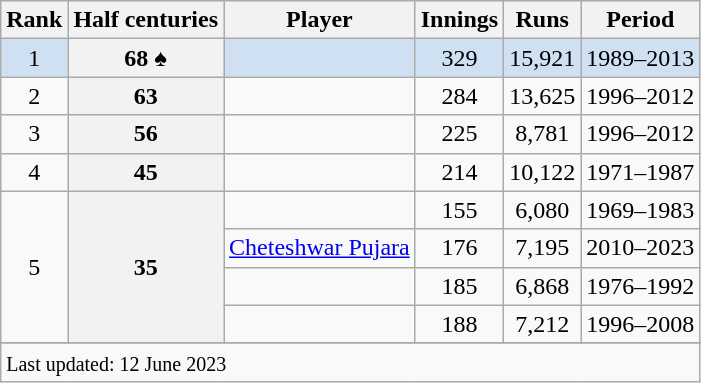<table class="wikitable sortable">
<tr>
<th scope=col>Rank</th>
<th scope=col>Half centuries</th>
<th scope=col>Player</th>
<th scope=col>Innings</th>
<th scope=col>Runs</th>
<th scope=col>Period</th>
</tr>
<tr bgcolor=#cee0f2>
<td align=center>1</td>
<th scope=row style=! scope=row style="background:#cee0f2; text-align:center;">68 ♠</th>
<td></td>
<td align=center>329</td>
<td align=center>15,921</td>
<td>1989–2013</td>
</tr>
<tr>
<td align=center>2</td>
<th scope=row style=text-align:center;>63</th>
<td></td>
<td align=center>284</td>
<td align=center>13,625</td>
<td>1996–2012</td>
</tr>
<tr>
<td align=center>3</td>
<th scope=row style=text-align:center;>56</th>
<td></td>
<td align=center>225</td>
<td align=center>8,781</td>
<td>1996–2012</td>
</tr>
<tr>
<td align=center>4</td>
<th scope=row style=text-align:center;>45</th>
<td></td>
<td align=center>214</td>
<td align=center>10,122</td>
<td>1971–1987</td>
</tr>
<tr>
<td rowspan="4" align="center">5</td>
<th rowspan="4" scope="row" style="text-align:center;">35</th>
<td></td>
<td align=center>155</td>
<td align=center>6,080</td>
<td>1969–1983</td>
</tr>
<tr>
<td><a href='#'>Cheteshwar Pujara</a></td>
<td align=center>176</td>
<td align=center>7,195</td>
<td>2010–2023</td>
</tr>
<tr>
<td></td>
<td align=center>185</td>
<td align=center>6,868</td>
<td>1976–1992</td>
</tr>
<tr>
<td></td>
<td align=center>188</td>
<td align=center>7,212</td>
<td>1996–2008</td>
</tr>
<tr>
</tr>
<tr class=sortbottom>
<td colspan=6><small>Last updated: 12 June 2023</small></td>
</tr>
</table>
